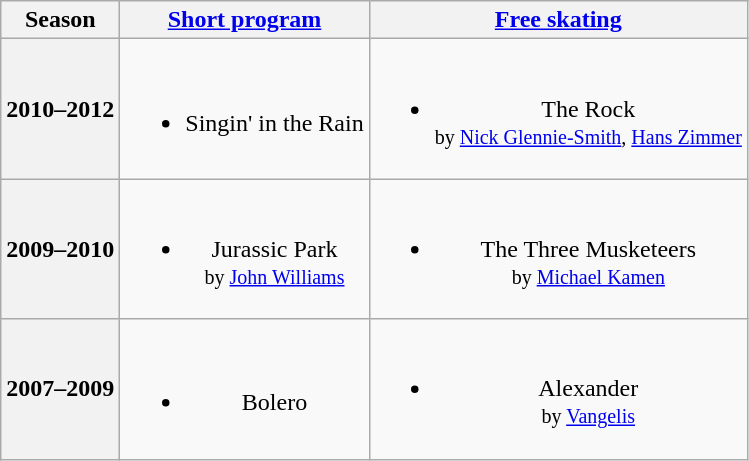<table class=wikitable style=text-align:center>
<tr>
<th>Season</th>
<th><a href='#'>Short program</a></th>
<th><a href='#'>Free skating</a></th>
</tr>
<tr>
<th>2010–2012 <br> </th>
<td><br><ul><li>Singin' in the Rain</li></ul></td>
<td><br><ul><li>The Rock <br><small> by <a href='#'>Nick Glennie-Smith</a>, <a href='#'>Hans Zimmer</a> </small></li></ul></td>
</tr>
<tr>
<th>2009–2010 <br> </th>
<td><br><ul><li>Jurassic Park <br><small> by <a href='#'>John Williams</a> </small></li></ul></td>
<td><br><ul><li>The Three Musketeers <br><small> by <a href='#'>Michael Kamen</a> </small></li></ul></td>
</tr>
<tr>
<th>2007–2009 <br> </th>
<td><br><ul><li>Bolero</li></ul></td>
<td><br><ul><li>Alexander <br><small> by <a href='#'>Vangelis</a> </small></li></ul></td>
</tr>
</table>
